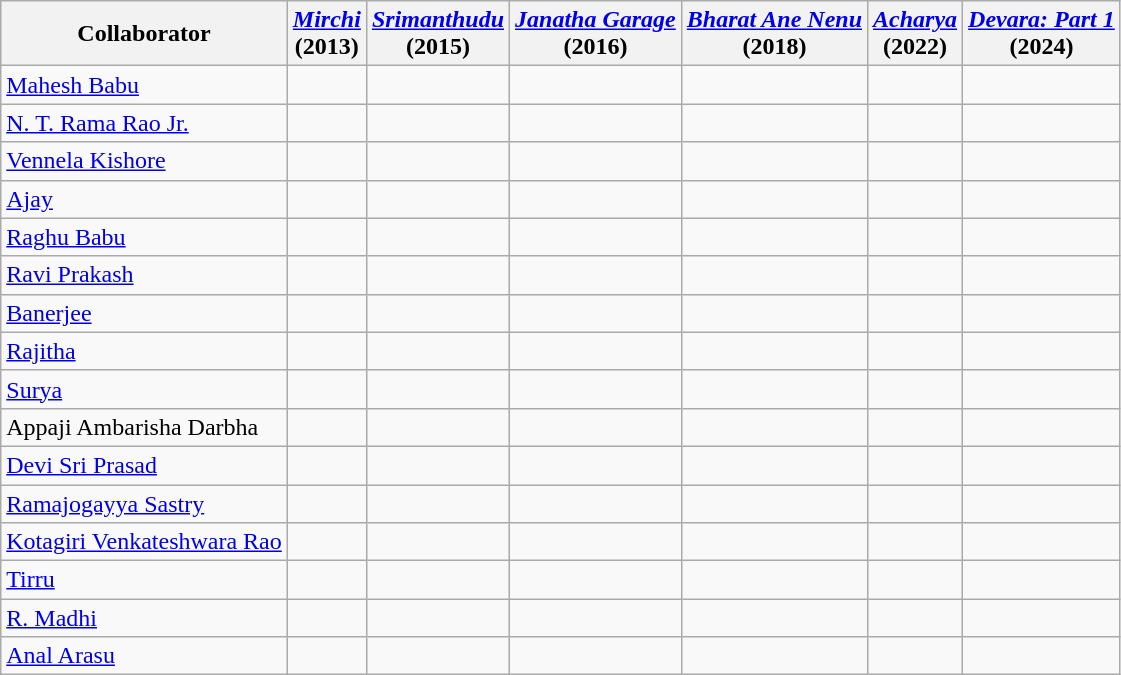<table class="wikitable sortable">
<tr>
<th>Collaborator</th>
<th><em><a href='#'>Mirchi</a></em><br>(2013)</th>
<th><em><a href='#'>Srimanthudu</a></em><br>(2015)</th>
<th><em><a href='#'>Janatha Garage</a></em><br>(2016)</th>
<th><em><a href='#'>Bharat Ane Nenu</a></em><br>(2018)</th>
<th><em><a href='#'>Acharya</a></em><br>(2022)</th>
<th><em><a href='#'>Devara: Part 1</a></em><br>(2024)</th>
</tr>
<tr>
<td><a href='#'>Mahesh Babu</a></td>
<td></td>
<td></td>
<td></td>
<td></td>
<td></td>
<td></td>
</tr>
<tr>
<td><a href='#'>N. T. Rama Rao Jr.</a></td>
<td></td>
<td></td>
<td></td>
<td></td>
<td></td>
<td></td>
</tr>
<tr>
<td><a href='#'>Vennela Kishore</a></td>
<td></td>
<td></td>
<td></td>
<td></td>
<td></td>
<td></td>
</tr>
<tr>
<td><a href='#'>Ajay</a></td>
<td></td>
<td></td>
<td></td>
<td></td>
<td></td>
<td></td>
</tr>
<tr>
<td><a href='#'>Raghu Babu</a></td>
<td></td>
<td></td>
<td></td>
<td></td>
<td></td>
<td></td>
</tr>
<tr>
<td><a href='#'>Ravi Prakash</a></td>
<td></td>
<td></td>
<td></td>
<td></td>
<td></td>
<td></td>
</tr>
<tr>
<td><a href='#'>Banerjee</a></td>
<td></td>
<td></td>
<td></td>
<td></td>
<td></td>
<td></td>
</tr>
<tr>
<td><a href='#'>Rajitha</a></td>
<td></td>
<td></td>
<td></td>
<td></td>
<td></td>
<td></td>
</tr>
<tr>
<td><a href='#'>Surya</a></td>
<td></td>
<td></td>
<td></td>
<td></td>
<td></td>
<td></td>
</tr>
<tr>
<td>Appaji Ambarisha Darbha</td>
<td></td>
<td></td>
<td></td>
<td></td>
<td></td>
<td></td>
</tr>
<tr>
<td><a href='#'>Devi Sri Prasad</a></td>
<td></td>
<td></td>
<td></td>
<td></td>
<td></td>
<td></td>
</tr>
<tr>
<td><a href='#'>Ramajogayya Sastry</a></td>
<td></td>
<td></td>
<td></td>
<td></td>
<td></td>
<td></td>
</tr>
<tr>
<td><a href='#'>Kotagiri Venkateshwara Rao</a></td>
<td></td>
<td></td>
<td></td>
<td></td>
<td></td>
<td></td>
</tr>
<tr>
<td><a href='#'>Tirru</a></td>
<td></td>
<td></td>
<td></td>
<td></td>
<td></td>
<td></td>
</tr>
<tr>
<td><a href='#'>R. Madhi</a></td>
<td></td>
<td></td>
<td></td>
<td></td>
<td></td>
</tr>
<tr>
<td><a href='#'>Anal Arasu</a></td>
<td></td>
<td></td>
<td></td>
<td></td>
<td></td>
<td></td>
</tr>
</table>
